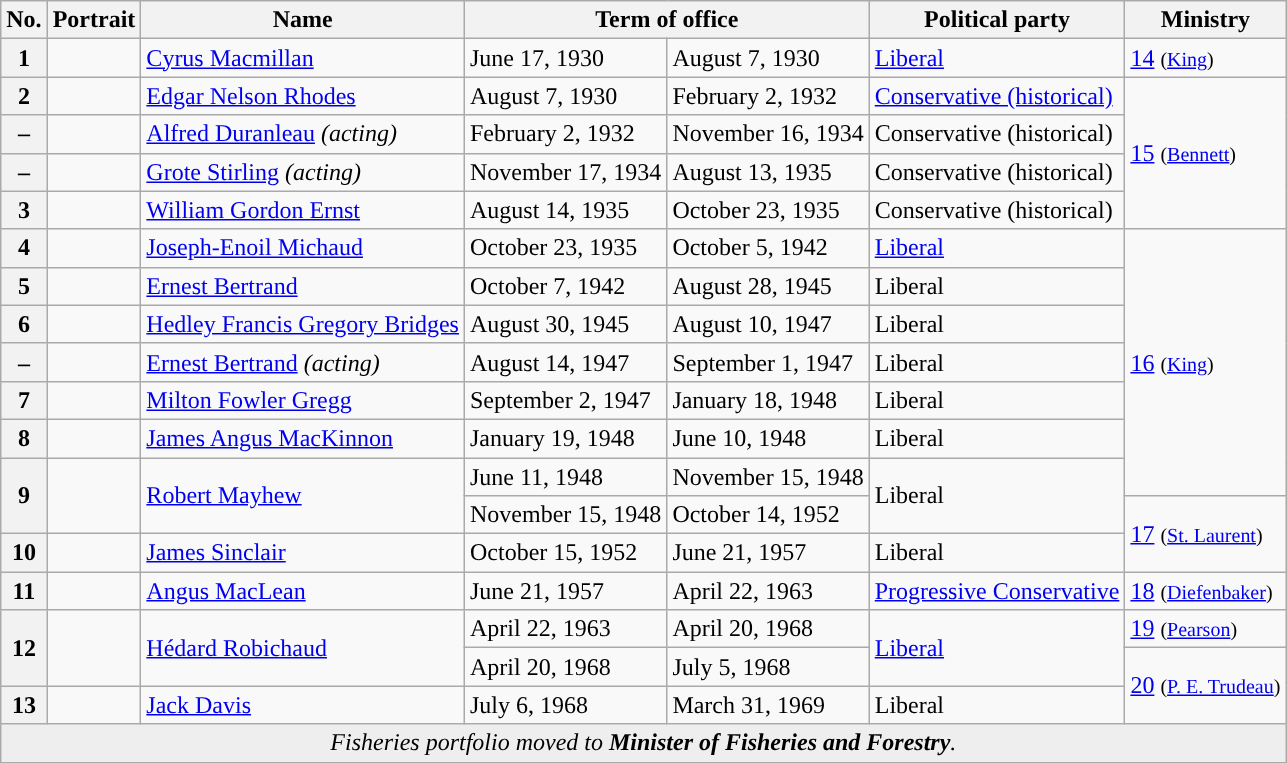<table class="wikitable">
<tr>
<th>No.</th>
<th>Portrait</th>
<th>Name</th>
<th colspan=2>Term of office</th>
<th>Political party</th>
<th>Ministry</th>
</tr>
<tr>
<th style="background:">1</th>
<td></td>
<td><a href='#'>Cyrus Macmillan</a></td>
<td>June 17, 1930</td>
<td>August 7, 1930</td>
<td><a href='#'>Liberal</a></td>
<td><a href='#'>14</a> <small>(<a href='#'>King</a>)</small></td>
</tr>
<tr>
<th style="background:">2</th>
<td></td>
<td><a href='#'>Edgar Nelson Rhodes</a></td>
<td>August 7, 1930</td>
<td>February 2, 1932</td>
<td><a href='#'>Conservative (historical)</a></td>
<td rowspan=4><a href='#'>15</a> <small>(<a href='#'>Bennett</a>)</small></td>
</tr>
<tr>
<th style="background:">–</th>
<td></td>
<td><a href='#'>Alfred Duranleau</a> <em>(acting)</em></td>
<td>February 2, 1932</td>
<td>November 16, 1934</td>
<td>Conservative (historical)</td>
</tr>
<tr>
<th style="background:">–</th>
<td></td>
<td><a href='#'>Grote Stirling</a> <em>(acting)</em></td>
<td>November 17, 1934</td>
<td>August 13, 1935</td>
<td>Conservative (historical)</td>
</tr>
<tr>
<th style="background:">3</th>
<td></td>
<td><a href='#'>William Gordon Ernst</a></td>
<td>August 14, 1935</td>
<td>October 23, 1935</td>
<td>Conservative (historical)</td>
</tr>
<tr>
<th style="background:">4</th>
<td></td>
<td><a href='#'>Joseph-Enoil Michaud</a></td>
<td>October 23, 1935</td>
<td>October 5, 1942</td>
<td><a href='#'>Liberal</a></td>
<td rowspan=7><a href='#'>16</a> <small>(<a href='#'>King</a>)</small></td>
</tr>
<tr>
<th style="background:">5</th>
<td></td>
<td><a href='#'>Ernest Bertrand</a></td>
<td>October 7, 1942</td>
<td>August 28, 1945</td>
<td>Liberal</td>
</tr>
<tr>
<th style="background:">6</th>
<td></td>
<td><a href='#'>Hedley Francis Gregory Bridges</a></td>
<td>August 30, 1945</td>
<td>August 10, 1947</td>
<td>Liberal</td>
</tr>
<tr>
<th style="background:">–</th>
<td></td>
<td><a href='#'>Ernest Bertrand</a> <em>(acting)</em></td>
<td>August 14, 1947</td>
<td>September 1, 1947</td>
<td>Liberal</td>
</tr>
<tr>
<th style="background:">7</th>
<td></td>
<td><a href='#'>Milton Fowler Gregg</a></td>
<td>September 2, 1947</td>
<td>January 18, 1948</td>
<td>Liberal</td>
</tr>
<tr>
<th style="background:">8</th>
<td></td>
<td><a href='#'>James Angus MacKinnon</a></td>
<td>January 19, 1948</td>
<td>June 10, 1948</td>
<td>Liberal</td>
</tr>
<tr>
<th rowspan=2 style="background:">9</th>
<td rowspan=2></td>
<td rowspan=2><a href='#'>Robert Mayhew</a></td>
<td>June 11, 1948</td>
<td>November 15, 1948</td>
<td rowspan=2>Liberal</td>
</tr>
<tr>
<td>November 15, 1948</td>
<td>October 14, 1952</td>
<td rowspan=2><a href='#'>17</a> <small>(<a href='#'>St. Laurent</a>)</small></td>
</tr>
<tr>
<th style="background:">10</th>
<td></td>
<td><a href='#'>James Sinclair</a></td>
<td>October 15, 1952</td>
<td>June 21, 1957</td>
<td>Liberal</td>
</tr>
<tr>
<th style="background:">11</th>
<td></td>
<td><a href='#'>Angus MacLean</a></td>
<td>June 21, 1957</td>
<td>April 22, 1963</td>
<td><a href='#'>Progressive Conservative</a></td>
<td><a href='#'>18</a> <small>(<a href='#'>Diefenbaker</a>)</small></td>
</tr>
<tr>
<th rowspan=2 style="background:">12</th>
<td rowspan=2></td>
<td rowspan=2><a href='#'>Hédard Robichaud</a></td>
<td>April 22, 1963</td>
<td>April 20, 1968</td>
<td rowspan=2><a href='#'>Liberal</a></td>
<td><a href='#'>19</a> <small>(<a href='#'>Pearson</a>)</small></td>
</tr>
<tr>
<td>April 20, 1968</td>
<td>July 5, 1968</td>
<td rowspan=2><a href='#'>20</a> <small>(<a href='#'>P. E. Trudeau</a>)</small></td>
</tr>
<tr>
<th style="background:">13</th>
<td></td>
<td><a href='#'>Jack Davis</a></td>
<td>July 6, 1968</td>
<td>March 31, 1969</td>
<td>Liberal</td>
</tr>
<tr>
<td colspan=7 align=center style="background: #eeeeee;"><em>Fisheries portfolio moved to <strong>Minister of Fisheries and Forestry</strong>.</em></td>
</tr>
<tr>
</tr>
</table>
